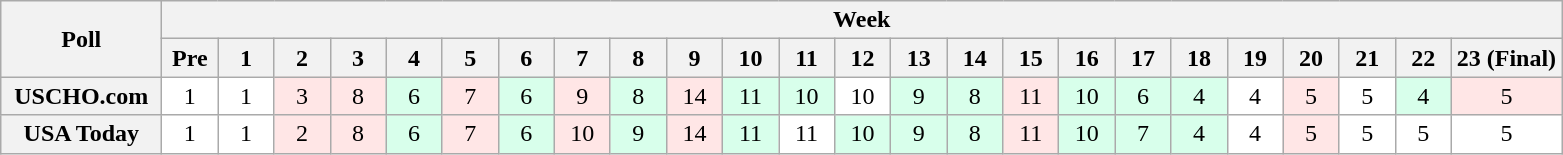<table class="wikitable" style="white-space:nowrap;">
<tr>
<th scope="col" width="100" rowspan="2">Poll</th>
<th colspan="25">Week</th>
</tr>
<tr>
<th scope="col" width="30">Pre</th>
<th scope="col" width="30">1</th>
<th scope="col" width="30">2</th>
<th scope="col" width="30">3</th>
<th scope="col" width="30">4</th>
<th scope="col" width="30">5</th>
<th scope="col" width="30">6</th>
<th scope="col" width="30">7</th>
<th scope="col" width="30">8</th>
<th scope="col" width="30">9</th>
<th scope="col" width="30">10</th>
<th scope="col" width="30">11</th>
<th scope="col" width="30">12</th>
<th scope="col" width="30">13</th>
<th scope="col" width="30">14</th>
<th scope="col" width="30">15</th>
<th scope="col" width="30">16</th>
<th scope="col" width="30">17</th>
<th scope="col" width="30">18</th>
<th scope="col" width="30">19</th>
<th scope="col" width="30">20</th>
<th scope="col" width="30">21</th>
<th scope="col" width="30">22</th>
<th scope="col" width="30">23 (Final)</th>
</tr>
<tr style="text-align:center;">
<th>USCHO.com</th>
<td bgcolor=FFFFFF>1</td>
<td bgcolor=FFFFFF>1</td>
<td bgcolor=FFE6E6>3</td>
<td bgcolor=FFE6E6>8</td>
<td bgcolor=D8FFEB>6</td>
<td bgcolor=FFE6E6>7</td>
<td bgcolor=D8FFEB>6</td>
<td bgcolor=FFE6E6>9</td>
<td bgcolor=D8FFEB>8</td>
<td bgcolor=FFE6E6>14</td>
<td bgcolor=D8FFEB>11</td>
<td bgcolor=D8FFEB>10</td>
<td bgcolor=FFFFFF>10</td>
<td bgcolor=D8FFEB>9</td>
<td bgcolor=D8FFEB>8</td>
<td bgcolor=FFE6E6>11</td>
<td bgcolor=D8FFEB>10</td>
<td bgcolor=D8FFEB>6</td>
<td bgcolor=D8FFEB>4</td>
<td bgcolor=FFFFFF>4</td>
<td bgcolor=FFE6E6>5</td>
<td bgcolor=FFFFFF>5</td>
<td bgcolor=D8FFEB>4</td>
<td bgcolor=FFE6E6>5</td>
</tr>
<tr style="text-align:center;">
<th>USA Today</th>
<td bgcolor=FFFFFF>1</td>
<td bgcolor=FFFFFF>1</td>
<td bgcolor=FFE6E6>2</td>
<td bgcolor=FFE6E6>8</td>
<td bgcolor=D8FFEB>6</td>
<td bgcolor=FFE6E6>7</td>
<td bgcolor=D8FFEB>6</td>
<td bgcolor=FFE6E6>10</td>
<td bgcolor=D8FFEB>9</td>
<td bgcolor=FFE6E6>14</td>
<td bgcolor=D8FFEB>11</td>
<td bgcolor=FFFFFF>11</td>
<td bgcolor=D8FFEB>10</td>
<td bgcolor=D8FFEB>9</td>
<td bgcolor=D8FFEB>8</td>
<td bgcolor=FFE6E6>11</td>
<td bgcolor=D8FFEB>10</td>
<td bgcolor=D8FFEB>7</td>
<td bgcolor=D8FFEB>4</td>
<td bgcolor=FFFFFF>4</td>
<td bgcolor=FFE6E6>5</td>
<td bgcolor=FFFFFF>5</td>
<td bgcolor=FFFFFF>5</td>
<td bgcolor=FFFFFF>5</td>
</tr>
</table>
